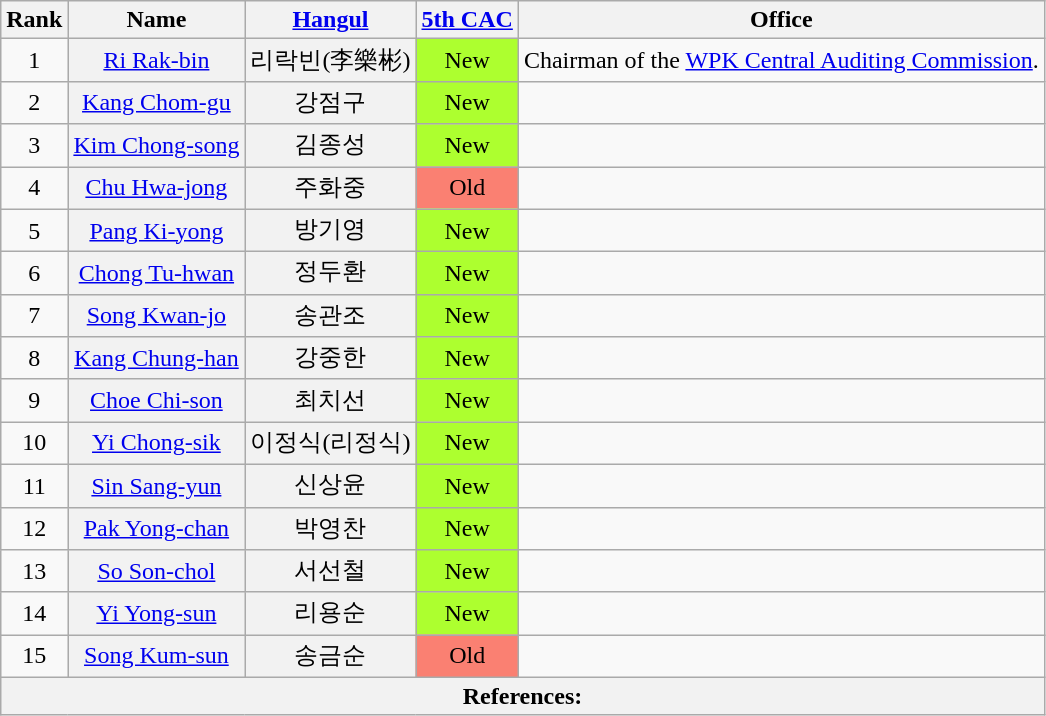<table class="wikitable sortable">
<tr>
<th>Rank</th>
<th>Name</th>
<th><a href='#'>Hangul</a></th>
<th><a href='#'>5th CAC</a></th>
<th>Office</th>
</tr>
<tr>
<td align="center">1</td>
<th align="center" scope="row" style="font-weight:normal;"><a href='#'>Ri Rak-bin</a></th>
<th align="center" scope="row" style="font-weight:normal;">리락빈(李樂彬)</th>
<td align="center" style="background: GreenYellow">New</td>
<td>Chairman of the <a href='#'>WPK Central Auditing Commission</a>.</td>
</tr>
<tr>
<td align="center">2</td>
<th align="center" scope="row" style="font-weight:normal;"><a href='#'>Kang Chom-gu</a></th>
<th align="center" scope="row" style="font-weight:normal;">강점구</th>
<td align="center" style="background: GreenYellow">New</td>
<td align="center"></td>
</tr>
<tr>
<td align="center">3</td>
<th align="center" scope="row" style="font-weight:normal;"><a href='#'>Kim Chong-song</a></th>
<th align="center" scope="row" style="font-weight:normal;">김종성</th>
<td align="center" style="background: GreenYellow">New</td>
<td align="center"></td>
</tr>
<tr>
<td align="center">4</td>
<th align="center" scope="row" style="font-weight:normal;"><a href='#'>Chu Hwa-jong</a></th>
<th align="center" scope="row" style="font-weight:normal;">주화중</th>
<td style="background: Salmon" align="center">Old</td>
<td align="center"></td>
</tr>
<tr>
<td align="center">5</td>
<th align="center" scope="row" style="font-weight:normal;"><a href='#'>Pang Ki-yong</a></th>
<th align="center" scope="row" style="font-weight:normal;">방기영</th>
<td align="center" style="background: GreenYellow">New</td>
<td align="center"></td>
</tr>
<tr>
<td align="center">6</td>
<th align="center" scope="row" style="font-weight:normal;"><a href='#'>Chong Tu-hwan</a></th>
<th align="center" scope="row" style="font-weight:normal;">정두환</th>
<td align="center" style="background: GreenYellow">New</td>
<td align="center"></td>
</tr>
<tr>
<td align="center">7</td>
<th align="center" scope="row" style="font-weight:normal;"><a href='#'>Song Kwan-jo</a></th>
<th align="center" scope="row" style="font-weight:normal;">송관조</th>
<td align="center" style="background: GreenYellow">New</td>
<td align="center"></td>
</tr>
<tr>
<td align="center">8</td>
<th align="center" scope="row" style="font-weight:normal;"><a href='#'>Kang Chung-han</a></th>
<th align="center" scope="row" style="font-weight:normal;">강중한</th>
<td align="center" style="background: GreenYellow">New</td>
<td align="center"></td>
</tr>
<tr>
<td align="center">9</td>
<th align="center" scope="row" style="font-weight:normal;"><a href='#'>Choe Chi-son</a></th>
<th align="center" scope="row" style="font-weight:normal;">최치선</th>
<td align="center" style="background: GreenYellow">New</td>
<td align="center"></td>
</tr>
<tr>
<td align="center">10</td>
<th align="center" scope="row" style="font-weight:normal;"><a href='#'>Yi Chong-sik</a></th>
<th align="center" scope="row" style="font-weight:normal;">이정식(리정식)</th>
<td align="center" style="background: GreenYellow">New</td>
<td align="center"></td>
</tr>
<tr>
<td align="center">11</td>
<th align="center" scope="row" style="font-weight:normal;"><a href='#'>Sin Sang-yun</a></th>
<th align="center" scope="row" style="font-weight:normal;">신상윤</th>
<td align="center" style="background: GreenYellow">New</td>
<td align="center"></td>
</tr>
<tr>
<td align="center">12</td>
<th align="center" scope="row" style="font-weight:normal;"><a href='#'>Pak Yong-chan</a></th>
<th align="center" scope="row" style="font-weight:normal;">박영찬</th>
<td align="center" style="background: GreenYellow">New</td>
<td align="center"></td>
</tr>
<tr>
<td align="center">13</td>
<th align="center" scope="row" style="font-weight:normal;"><a href='#'>So Son-chol</a></th>
<th align="center" scope="row" style="font-weight:normal;">서선철</th>
<td align="center" style="background: GreenYellow">New</td>
<td align="center"></td>
</tr>
<tr>
<td align="center">14</td>
<th align="center" scope="row" style="font-weight:normal;"><a href='#'>Yi Yong-sun</a></th>
<th align="center" scope="row" style="font-weight:normal;">리용순</th>
<td align="center" style="background: GreenYellow">New</td>
<td align="center"></td>
</tr>
<tr>
<td align="center">15</td>
<th align="center" scope="row" style="font-weight:normal;"><a href='#'>Song Kum-sun</a></th>
<th align="center" scope="row" style="font-weight:normal;">송금순</th>
<td style="background: Salmon" align="center">Old</td>
<td align="center"></td>
</tr>
<tr>
<th colspan="6" unsortable><strong>References:</strong><br></th>
</tr>
</table>
